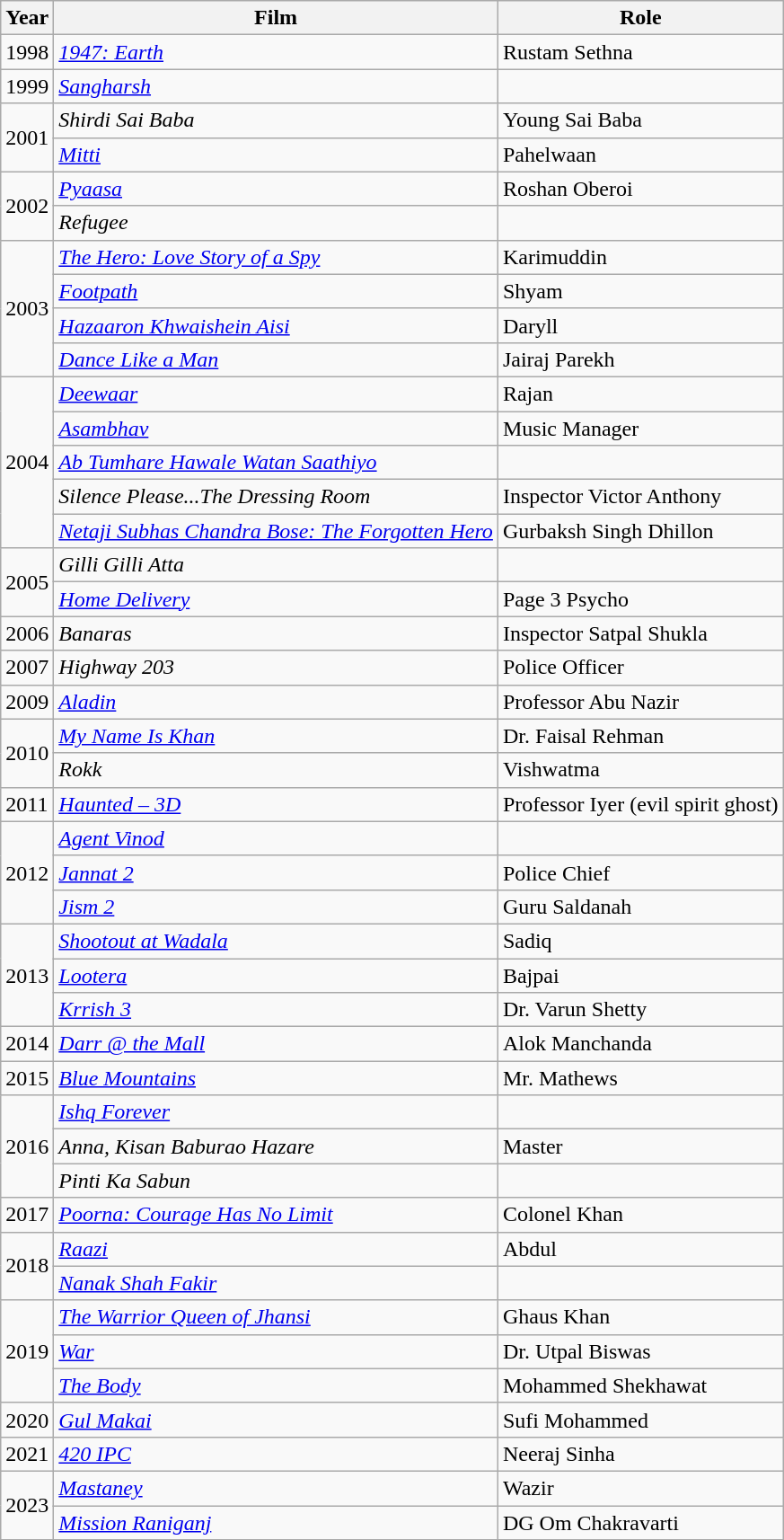<table class="wikitable">
<tr>
<th>Year</th>
<th>Film</th>
<th>Role</th>
</tr>
<tr>
<td>1998</td>
<td><em><a href='#'>1947: Earth</a></em></td>
<td>Rustam Sethna</td>
</tr>
<tr>
<td>1999</td>
<td><a href='#'><em>Sangharsh</em></a></td>
<td></td>
</tr>
<tr>
<td rowspan="2">2001</td>
<td><em>Shirdi Sai Baba</em></td>
<td>Young Sai Baba</td>
</tr>
<tr>
<td><em><a href='#'>Mitti</a></em></td>
<td>Pahelwaan</td>
</tr>
<tr>
<td rowspan="2">2002</td>
<td><em><a href='#'>Pyaasa</a></em></td>
<td>Roshan Oberoi</td>
</tr>
<tr>
<td><em>Refugee</em></td>
<td></td>
</tr>
<tr>
<td rowspan="4">2003</td>
<td><em><a href='#'>The Hero: Love Story of a Spy</a></em></td>
<td>Karimuddin</td>
</tr>
<tr>
<td><em><a href='#'>Footpath</a></em></td>
<td>Shyam</td>
</tr>
<tr>
<td><em><a href='#'>Hazaaron Khwaishein Aisi</a></em></td>
<td>Daryll</td>
</tr>
<tr>
<td><em><a href='#'>Dance Like a Man</a></em></td>
<td>Jairaj Parekh</td>
</tr>
<tr>
<td rowspan="5">2004</td>
<td><em><a href='#'>Deewaar</a></em></td>
<td>Rajan</td>
</tr>
<tr>
<td><em><a href='#'>Asambhav</a></em></td>
<td>Music Manager</td>
</tr>
<tr>
<td><em><a href='#'>Ab Tumhare Hawale Watan Saathiyo</a></em></td>
<td></td>
</tr>
<tr>
<td><em>Silence Please...The Dressing Room</em></td>
<td>Inspector Victor Anthony</td>
</tr>
<tr>
<td><em><a href='#'>Netaji Subhas Chandra Bose: The Forgotten Hero</a></em></td>
<td>Gurbaksh Singh Dhillon</td>
</tr>
<tr>
<td rowspan="2">2005</td>
<td><em>Gilli Gilli Atta</em></td>
<td></td>
</tr>
<tr>
<td><em><a href='#'>Home Delivery</a></em></td>
<td>Page 3 Psycho</td>
</tr>
<tr>
<td>2006</td>
<td><em>Banaras</em></td>
<td>Inspector Satpal Shukla</td>
</tr>
<tr>
<td>2007</td>
<td><em>Highway 203</em></td>
<td>Police Officer</td>
</tr>
<tr>
<td>2009</td>
<td><em><a href='#'>Aladin</a></em></td>
<td>Professor Abu Nazir</td>
</tr>
<tr>
<td rowspan="2">2010</td>
<td><em><a href='#'>My Name Is Khan</a></em></td>
<td>Dr. Faisal Rehman</td>
</tr>
<tr>
<td><em>Rokk</em></td>
<td>Vishwatma</td>
</tr>
<tr>
<td>2011</td>
<td><em><a href='#'>Haunted – 3D</a></em></td>
<td>Professor Iyer (evil spirit ghost)</td>
</tr>
<tr>
<td rowspan="3">2012</td>
<td><em><a href='#'>Agent Vinod</a></em></td>
<td></td>
</tr>
<tr>
<td><em><a href='#'>Jannat 2</a></em></td>
<td>Police Chief</td>
</tr>
<tr>
<td><em><a href='#'>Jism 2</a></em></td>
<td>Guru Saldanah</td>
</tr>
<tr>
<td rowspan="3">2013</td>
<td><em><a href='#'>Shootout at Wadala</a></em></td>
<td>Sadiq</td>
</tr>
<tr>
<td><em><a href='#'>Lootera</a></em></td>
<td>Bajpai</td>
</tr>
<tr>
<td><em><a href='#'>Krrish 3</a></em></td>
<td>Dr. Varun Shetty</td>
</tr>
<tr>
<td>2014</td>
<td><em><a href='#'>Darr @ the Mall</a></em></td>
<td>Alok Manchanda</td>
</tr>
<tr>
<td>2015</td>
<td><em><a href='#'>Blue Mountains</a></em></td>
<td>Mr. Mathews</td>
</tr>
<tr>
<td rowspan="3">2016</td>
<td><em><a href='#'>Ishq Forever</a></em></td>
<td></td>
</tr>
<tr>
<td><em>Anna, Kisan Baburao Hazare</em></td>
<td>Master</td>
</tr>
<tr>
<td><em>Pinti Ka Sabun</em></td>
<td></td>
</tr>
<tr>
<td>2017</td>
<td><em><a href='#'>Poorna: Courage Has No Limit</a></em></td>
<td>Colonel Khan</td>
</tr>
<tr>
<td rowspan="2">2018</td>
<td><em><a href='#'>Raazi</a></em></td>
<td>Abdul</td>
</tr>
<tr>
<td><em><a href='#'>Nanak Shah Fakir</a></em></td>
<td></td>
</tr>
<tr>
<td rowspan="3">2019</td>
<td><em><a href='#'>The Warrior Queen of Jhansi</a></em></td>
<td>Ghaus Khan</td>
</tr>
<tr>
<td><em><a href='#'>War</a></em></td>
<td>Dr. Utpal Biswas</td>
</tr>
<tr>
<td><em><a href='#'>The Body</a></em></td>
<td>Mohammed Shekhawat</td>
</tr>
<tr>
<td>2020</td>
<td><em><a href='#'>Gul Makai</a></em></td>
<td>Sufi Mohammed</td>
</tr>
<tr>
<td>2021</td>
<td><em><a href='#'>420 IPC</a></em></td>
<td>Neeraj Sinha</td>
</tr>
<tr>
<td rowspan="2">2023</td>
<td><em><a href='#'>Mastaney</a></em></td>
<td>Wazir</td>
</tr>
<tr>
<td><em><a href='#'>Mission Raniganj</a></em></td>
<td>DG Om Chakravarti</td>
</tr>
</table>
